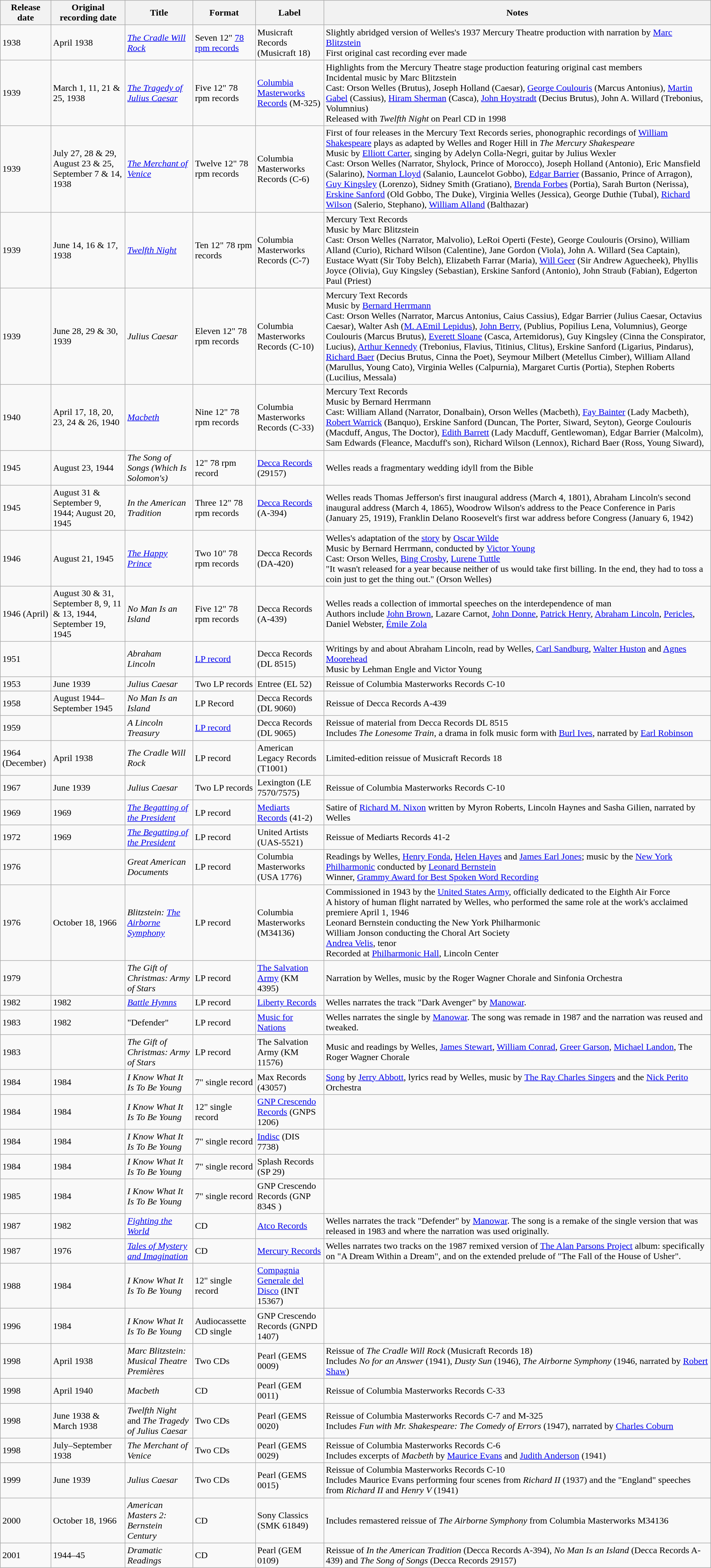<table class="wikitable sortable">
<tr>
<th>Release date</th>
<th class="unsortable">Original recording date</th>
<th>Title</th>
<th class="unsortable">Format</th>
<th>Label</th>
<th class="unsortable">Notes</th>
</tr>
<tr align="center">
<td align="left">1938</td>
<td align="left">April 1938</td>
<td align="left"><em><a href='#'>The Cradle Will Rock</a></em></td>
<td align="left">Seven 12" <a href='#'>78 rpm records</a></td>
<td align="left">Musicraft Records (Musicraft 18)</td>
<td align="left">Slightly abridged version of Welles's 1937 Mercury Theatre production with narration by <a href='#'>Marc Blitzstein</a><br>First original cast recording ever made</td>
</tr>
<tr align="center">
<td align="left">1939</td>
<td align="left">March 1, 11, 21 & 25, 1938</td>
<td align="left"><em><a href='#'>The Tragedy of Julius Caesar</a></em></td>
<td align="left">Five 12" 78 rpm records</td>
<td align="left"><a href='#'>Columbia Masterworks Records</a> (M-325)</td>
<td align="left">Highlights from the Mercury Theatre stage production featuring original cast members<br>Incidental music by Marc Blitzstein<br>Cast: Orson Welles (Brutus), Joseph Holland (Caesar), <a href='#'>George Coulouris</a> (Marcus Antonius), <a href='#'>Martin Gabel</a> (Cassius), <a href='#'>Hiram Sherman</a> (Casca), <a href='#'>John Hoystradt</a> (Decius Brutus), John A. Willard (Trebonius, Volumnius)<br>Released with <em>Twelfth Night</em> on Pearl CD in 1998</td>
</tr>
<tr align="center">
<td align="left">1939</td>
<td align="left">July 27, 28 & 29, August 23 & 25, September 7 & 14, 1938</td>
<td align="left"><em><a href='#'>The Merchant of Venice</a></em></td>
<td align="left">Twelve 12" 78 rpm records</td>
<td align="left">Columbia Masterworks Records (C-6)</td>
<td align="left">First of four releases in the Mercury Text Records series, phonographic recordings of <a href='#'>William Shakespeare</a> plays as adapted by Welles and Roger Hill in <em>The Mercury Shakespeare</em><br>Music by <a href='#'>Elliott Carter</a>, singing by Adelyn Colla-Negri, guitar by Julius Wexler<br>Cast: Orson Welles (Narrator, Shylock, Prince of Morocco), Joseph Holland (Antonio), Eric Mansfield (Salarino), <a href='#'>Norman Lloyd</a> (Salanio, Launcelot Gobbo), <a href='#'>Edgar Barrier</a> (Bassanio, Prince of Arragon), <a href='#'>Guy Kingsley</a> (Lorenzo), Sidney Smith (Gratiano), <a href='#'>Brenda Forbes</a> (Portia), Sarah Burton (Nerissa), <a href='#'>Erskine Sanford</a> (Old Gobbo, The Duke), Virginia Welles (Jessica), George Duthie (Tubal), <a href='#'>Richard Wilson</a> (Salerio, Stephano), <a href='#'>William Alland</a> (Balthazar)</td>
</tr>
<tr align="center">
<td align="left">1939</td>
<td align="left">June 14, 16 & 17, 1938</td>
<td align="left"><em><a href='#'>Twelfth Night</a></em></td>
<td align="left">Ten 12" 78 rpm records</td>
<td align="left">Columbia Masterworks Records (C-7)</td>
<td align="left">Mercury Text Records<br>Music by Marc Blitzstein<br>Cast: Orson Welles (Narrator, Malvolio), LeRoi Operti (Feste), George Coulouris (Orsino), William Alland (Curio), Richard Wilson (Calentine), Jane Gordon (Viola), John A. Willard (Sea Captain), Eustace Wyatt (Sir Toby Belch), Elizabeth Farrar (Maria), <a href='#'>Will Geer</a> (Sir Andrew Aguecheek), Phyllis Joyce (Olivia), Guy Kingsley (Sebastian), Erskine Sanford (Antonio), John Straub (Fabian), Edgerton Paul (Priest)</td>
</tr>
<tr align="center">
<td align="left">1939</td>
<td align="left">June 28, 29 & 30, 1939</td>
<td align="left"><em>Julius Caesar</em></td>
<td align="left">Eleven 12" 78 rpm records</td>
<td align="left">Columbia Masterworks Records (C-10)</td>
<td align="left">Mercury Text Records<br>Music by <a href='#'>Bernard Herrmann</a><br>Cast: Orson Welles (Narrator, Marcus Antonius, Caius Cassius), Edgar Barrier (Julius Caesar, Octavius Caesar), Walter Ash (<a href='#'>M. AEmil Lepidus</a>), <a href='#'>John Berry</a>, (Publius, Popilius Lena, Volumnius), George Coulouris (Marcus Brutus), <a href='#'>Everett Sloane</a> (Casca, Artemidorus), Guy Kingsley (Cinna the Conspirator, Lucius), <a href='#'>Arthur Kennedy</a> (Trebonius, Flavius, Titinius, Clitus), Erskine Sanford (Ligarius, Pindarus), <a href='#'>Richard Baer</a> (Decius Brutus, Cinna the Poet), Seymour Milbert (Metellus Cimber), William Alland (Marullus, Young Cato), Virginia Welles (Calpurnia), Margaret Curtis (Portia), Stephen Roberts (Lucilius, Messala)</td>
</tr>
<tr align="center">
<td align="left">1940</td>
<td align="left">April 17, 18, 20, 23, 24 & 26, 1940</td>
<td align="left"><em><a href='#'>Macbeth</a></em></td>
<td align="left">Nine 12" 78 rpm records</td>
<td align="left">Columbia Masterworks Records (C-33)</td>
<td align="left">Mercury Text Records<br>Music by Bernard Herrmann<br>Cast: William Alland (Narrator, Donalbain), Orson Welles (Macbeth), <a href='#'>Fay Bainter</a> (Lady Macbeth), <a href='#'>Robert Warrick</a> (Banquo), Erskine Sanford (Duncan, The Porter, Siward, Seyton), George Coulouris (Macduff, Angus, The Doctor), <a href='#'>Edith Barrett</a> (Lady Macduff, Gentlewoman), Edgar Barrier (Malcolm), Sam Edwards (Fleance, Macduff's son), Richard Wilson (Lennox), Richard Baer (Ross, Young Siward),</td>
</tr>
<tr align="center">
<td align="left">1945</td>
<td align="left">August 23, 1944</td>
<td align="left"><em>The Song of Songs (Which Is Solomon's)</em></td>
<td align="left">12" 78 rpm record</td>
<td align="left"><a href='#'>Decca Records</a> (29157)</td>
<td align="left">Welles reads a fragmentary wedding idyll from the Bible</td>
</tr>
<tr align="center">
<td align="left">1945</td>
<td align="left">August 31 & September 9, 1944; August 20, 1945</td>
<td align="left"><em>In the American Tradition</em></td>
<td align="left">Three 12" 78 rpm records</td>
<td align="left"><a href='#'>Decca Records</a> (A-394)</td>
<td align="left">Welles reads Thomas Jefferson's first inaugural address (March 4, 1801), Abraham Lincoln's second inaugural address (March 4, 1865), Woodrow Wilson's address to the Peace Conference in Paris (January 25, 1919), Franklin Delano Roosevelt's first war address before Congress (January 6, 1942)</td>
</tr>
<tr align="center">
<td align="left">1946</td>
<td align="left">August 21, 1945</td>
<td align="left"><em><a href='#'>The Happy Prince</a></em></td>
<td align="left">Two 10" 78 rpm records</td>
<td align="left">Decca Records (DA-420)</td>
<td align="left">Welles's adaptation of the <a href='#'>story</a> by <a href='#'>Oscar Wilde</a><br>Music by Bernard Herrmann, conducted by <a href='#'>Victor Young</a><br>Cast: Orson Welles, <a href='#'>Bing Crosby</a>, <a href='#'>Lurene Tuttle</a><br>"It wasn't released for a year because neither of us would take first billing. In the end, they had to toss a coin just to get the thing out." (Orson Welles)</td>
</tr>
<tr align="center">
<td align="left">1946 (April)</td>
<td align="left">August 30 & 31, September 8, 9, 11 & 13, 1944, September 19, 1945</td>
<td align="left"><em>No Man Is an Island</em></td>
<td align="left">Five 12" 78 rpm records</td>
<td align="left">Decca Records (A-439)</td>
<td align="left">Welles reads a collection of immortal speeches on the interdependence of man<br>Authors include <a href='#'>John Brown</a>, Lazare Carnot, <a href='#'>John Donne</a>, <a href='#'>Patrick Henry</a>, <a href='#'>Abraham Lincoln</a>, <a href='#'>Pericles</a>, Daniel Webster, <a href='#'>Émile Zola</a></td>
</tr>
<tr align="center">
<td align="left">1951</td>
<td align="left"></td>
<td align="left"><em>Abraham Lincoln</em></td>
<td align="left"><a href='#'>LP record</a></td>
<td align="left">Decca Records (DL 8515)</td>
<td align="left">Writings by and about Abraham Lincoln, read by Welles, <a href='#'>Carl Sandburg</a>, <a href='#'>Walter Huston</a> and <a href='#'>Agnes Moorehead</a><br>Music by Lehman Engle and Victor Young</td>
</tr>
<tr align="center">
<td align="left">1953</td>
<td align="left">June 1939</td>
<td align="left"><em>Julius Caesar</em></td>
<td align="left">Two LP records</td>
<td align="left">Entree (EL 52)</td>
<td align="left">Reissue of Columbia Masterworks Records C-10</td>
</tr>
<tr align="center">
<td align="left">1958</td>
<td align="left">August 1944–September 1945</td>
<td align="left"><em>No Man Is an Island</em></td>
<td align="left">LP Record</td>
<td align="left">Decca Records (DL 9060)</td>
<td align="left">Reissue of Decca Records A-439</td>
</tr>
<tr align="center">
<td align="left">1959</td>
<td align="left"></td>
<td align="left"><em>A Lincoln Treasury</em></td>
<td align="left"><a href='#'>LP record</a></td>
<td align="left">Decca Records (DL 9065)</td>
<td align="left">Reissue of material from Decca Records DL 8515<br>Includes <em>The Lonesome Train</em>, a drama in folk music form with <a href='#'>Burl Ives</a>, narrated by <a href='#'>Earl Robinson</a></td>
</tr>
<tr align="center">
<td align="left">1964 (December)</td>
<td align="left">April 1938</td>
<td align="left"><em>The Cradle Will Rock</em></td>
<td align="left">LP record</td>
<td align="left">American Legacy Records (T1001)</td>
<td align="left">Limited-edition reissue of Musicraft Records 18</td>
</tr>
<tr align="center">
<td align="left">1967</td>
<td align="left">June 1939</td>
<td align="left"><em>Julius Caesar</em></td>
<td align="left">Two LP records</td>
<td align="left">Lexington (LE 7570/7575)</td>
<td align="left">Reissue of Columbia Masterworks Records C-10</td>
</tr>
<tr align="center">
<td align="left">1969</td>
<td align="left">1969</td>
<td align="left"><em><a href='#'>The Begatting of the President</a></em></td>
<td align="left">LP record</td>
<td align="left"><a href='#'>Mediarts Records</a> (41-2)</td>
<td align="left">Satire of <a href='#'>Richard M. Nixon</a> written by Myron Roberts, Lincoln Haynes and Sasha Gilien, narrated by Welles</td>
</tr>
<tr align="center">
<td align="left">1972</td>
<td align="left">1969</td>
<td align="left"><em><a href='#'>The Begatting of the President</a></em></td>
<td align="left">LP record</td>
<td align="left">United Artists (UAS-5521)</td>
<td align="left">Reissue of Mediarts Records 41-2</td>
</tr>
<tr align="center">
<td align="left">1976</td>
<td align="left"></td>
<td align="left"><em>Great American Documents</em></td>
<td align="left">LP record</td>
<td align="left">Columbia Masterworks (USA 1776)</td>
<td align="left">Readings by Welles, <a href='#'>Henry Fonda</a>, <a href='#'>Helen Hayes</a> and <a href='#'>James Earl Jones</a>; music by the <a href='#'>New York Philharmonic</a> conducted by <a href='#'>Leonard Bernstein</a><br>Winner, <a href='#'>Grammy Award for Best Spoken Word Recording</a></td>
</tr>
<tr align="center">
<td align="left">1976</td>
<td align="left">October 18, 1966</td>
<td align="left"><em>Blitzstein: <a href='#'>The Airborne Symphony</a></em></td>
<td align="left">LP record</td>
<td align="left">Columbia Masterworks (M34136)</td>
<td align="left">Commissioned in 1943 by the <a href='#'>United States Army</a>, officially dedicated to the Eighth Air Force<br>A history of human flight narrated by Welles, who performed the same role at the work's acclaimed premiere April 1, 1946<br>Leonard Bernstein conducting the New York Philharmonic<br>William Jonson conducting the Choral Art Society<br><a href='#'>Andrea Velis</a>, tenor<br>Recorded at <a href='#'>Philharmonic Hall</a>, Lincoln Center</td>
</tr>
<tr align="center">
<td align="left">1979</td>
<td align="left"></td>
<td align="left"><em>The Gift of Christmas: Army of Stars</em></td>
<td align="left">LP record</td>
<td align="left"><a href='#'>The Salvation Army</a> (KM 4395)</td>
<td align="left">Narration by Welles, music by the Roger Wagner Chorale and Sinfonia Orchestra</td>
</tr>
<tr align="center">
<td align="left">1982</td>
<td align="left">1982</td>
<td align="left"><em><a href='#'>Battle Hymns</a></em></td>
<td align="left">LP record</td>
<td align="left"><a href='#'>Liberty Records</a></td>
<td align="left">Welles narrates the track "Dark Avenger" by <a href='#'>Manowar</a>.</td>
</tr>
<tr align="center">
<td align="left">1983</td>
<td align="left">1982</td>
<td align="left">"Defender"</td>
<td align="left">LP record</td>
<td align="left"><a href='#'>Music for Nations</a></td>
<td align="left">Welles narrates the single by <a href='#'>Manowar</a>. The song was remade in 1987 and the narration was reused and tweaked.</td>
</tr>
<tr align="center">
<td align="left">1983</td>
<td align="left"></td>
<td align="left"><em>The Gift of Christmas: Army of Stars</em></td>
<td align="left">LP record</td>
<td align="left">The Salvation Army (KM 11576)</td>
<td align="left">Music and readings by Welles, <a href='#'>James Stewart</a>, <a href='#'>William Conrad</a>, <a href='#'>Greer Garson</a>, <a href='#'>Michael Landon</a>, The Roger Wagner Chorale</td>
</tr>
<tr align="center">
<td align="left">1984</td>
<td align="left">1984</td>
<td align="left"><em>I Know What It Is To Be Young</em></td>
<td align="left">7" single record</td>
<td align="left">Max Records (43057)</td>
<td align="left"><a href='#'>Song</a> by <a href='#'>Jerry Abbott</a>, lyrics read by Welles, music by <a href='#'>The Ray Charles Singers</a> and the <a href='#'>Nick Perito</a> Orchestra</td>
</tr>
<tr align="center">
<td align="left">1984</td>
<td align="left">1984</td>
<td align="left"><em>I Know What It Is To Be Young</em></td>
<td align="left">12" single record</td>
<td align="left"><a href='#'>GNP Crescendo Records</a> (GNPS 1206)</td>
<td align="left"></td>
</tr>
<tr align="center">
<td align="left">1984</td>
<td align="left">1984</td>
<td align="left"><em>I Know What It Is To Be Young</em></td>
<td align="left">7" single record</td>
<td align="left"><a href='#'>Indisc</a> (DIS 7738)</td>
<td align="left"></td>
</tr>
<tr align="center">
<td align="left">1984</td>
<td align="left">1984</td>
<td align="left"><em>I Know What It Is To Be Young</em></td>
<td align="left">7" single record</td>
<td align="left">Splash Records (SP 29)</td>
<td align="left"></td>
</tr>
<tr align="center">
<td align="left">1985</td>
<td align="left">1984</td>
<td align="left"><em>I Know What It Is To Be Young</em></td>
<td align="left">7" single record</td>
<td align="left">GNP Crescendo Records (GNP 834S )</td>
<td align="left"></td>
</tr>
<tr align="center">
<td align="left">1987</td>
<td align="left">1982</td>
<td align="left"><em><a href='#'>Fighting the World</a></em></td>
<td align="left">CD</td>
<td align="left"><a href='#'>Atco Records</a></td>
<td align="left">Welles narrates the track "Defender" by <a href='#'>Manowar</a>. The song is a remake of the single version that was released in 1983 and where the narration was used originally.</td>
</tr>
<tr align="center">
<td align="left">1987</td>
<td align="left">1976</td>
<td align="left"><em><a href='#'>Tales of Mystery and Imagination</a></em></td>
<td align="left">CD</td>
<td align="left"><a href='#'>Mercury Records</a></td>
<td align="left">Welles narrates two tracks on the 1987 remixed version of <a href='#'>The Alan Parsons Project</a> album: specifically on "A Dream Within a Dream", and on the extended prelude of "The Fall of the House of Usher".</td>
</tr>
<tr align="center">
<td align="left">1988</td>
<td align="left">1984</td>
<td align="left"><em>I Know What It Is To Be Young</em></td>
<td align="left">12" single record</td>
<td align="left"><a href='#'>Compagnia Generale del Disco</a> (INT 15367)</td>
<td align="left"></td>
</tr>
<tr align="center">
<td align="left">1996</td>
<td align="left">1984</td>
<td align="left"><em>I Know What It Is To Be Young</em></td>
<td align="left">Audiocassette<br>CD single</td>
<td align="left">GNP Crescendo Records (GNPD 1407)</td>
<td align="left"></td>
</tr>
<tr align="center">
<td align="left">1998</td>
<td align="left">April 1938</td>
<td align="left"><em>Marc Blitzstein: Musical Theatre Premières</em></td>
<td align="left">Two CDs</td>
<td align="left">Pearl (GEMS 0009)</td>
<td align="left">Reissue of <em>The Cradle Will Rock</em> (Musicraft Records 18)<br>Includes <em>No for an Answer</em> (1941), <em>Dusty Sun</em> (1946), <em>The Airborne Symphony</em> (1946, narrated by <a href='#'>Robert Shaw</a>)</td>
</tr>
<tr align="center">
<td align="left">1998</td>
<td align="left">April 1940</td>
<td align="left"><em>Macbeth</em></td>
<td align="left">CD</td>
<td align="left">Pearl (GEM 0011)</td>
<td align="left">Reissue of Columbia Masterworks Records C-33</td>
</tr>
<tr align="center">
<td align="left">1998</td>
<td align="left">June 1938 & March 1938</td>
<td align="left"><em>Twelfth Night</em> and <em>The Tragedy of Julius Caesar</em></td>
<td align="left">Two CDs</td>
<td align="left">Pearl (GEMS 0020)</td>
<td align="left">Reissue of Columbia Masterworks Records C-7 and M-325<br>Includes <em>Fun with Mr. Shakespeare: The Comedy of Errors</em> (1947), narrated by <a href='#'>Charles Coburn</a></td>
</tr>
<tr align="center">
<td align="left">1998</td>
<td align="left">July–September 1938</td>
<td align="left"><em>The Merchant of Venice</em></td>
<td align="left">Two CDs</td>
<td align="left">Pearl (GEMS 0029)</td>
<td align="left">Reissue of Columbia Masterworks Records C-6<br>Includes excerpts of <em>Macbeth</em> by <a href='#'>Maurice Evans</a> and <a href='#'>Judith Anderson</a> (1941)</td>
</tr>
<tr align="center">
<td align="left">1999</td>
<td align="left">June 1939</td>
<td align="left"><em>Julius Caesar</em></td>
<td align="left">Two CDs</td>
<td align="left">Pearl (GEMS 0015)</td>
<td align="left">Reissue of Columbia Masterworks Records C-10<br>Includes Maurice Evans performing four scenes from <em>Richard II</em> (1937) and the "England" speeches from <em>Richard II</em> and <em>Henry V</em> (1941)</td>
</tr>
<tr align="center">
<td align="left">2000</td>
<td align="left">October 18, 1966</td>
<td align="left"><em>American Masters 2: Bernstein Century</em></td>
<td align="left">CD</td>
<td align="left">Sony Classics (SMK 61849)</td>
<td align="left">Includes remastered reissue of <em>The Airborne Symphony</em> from Columbia Masterworks M34136</td>
</tr>
<tr align="center">
<td align="left">2001</td>
<td align="left">1944–45</td>
<td align="left"><em>Dramatic Readings</em></td>
<td align="left">CD</td>
<td align="left">Pearl (GEM 0109)</td>
<td align="left">Reissue of <em>In the American Tradition</em> (Decca Records A-394), <em>No Man Is an Island</em> (Decca Records A-439) and <em>The Song of Songs</em> (Decca Records 29157)</td>
</tr>
</table>
